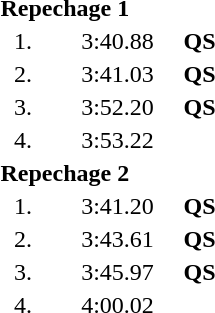<table style="text-align:center">
<tr>
<td colspan=4 align=left><strong>Repechage 1</strong></td>
</tr>
<tr>
<td width=30>1.</td>
<td align=left></td>
<td width=80>3:40.88</td>
<td><strong>QS</strong></td>
</tr>
<tr>
<td>2.</td>
<td align=left></td>
<td>3:41.03</td>
<td><strong>QS</strong></td>
</tr>
<tr>
<td>3.</td>
<td align=left></td>
<td>3:52.20</td>
<td><strong>QS</strong></td>
</tr>
<tr>
<td>4.</td>
<td align=left></td>
<td>3:53.22</td>
<td></td>
</tr>
<tr>
<td colspan=4 align=left><strong>Repechage 2</strong></td>
</tr>
<tr>
<td>1.</td>
<td align=left></td>
<td>3:41.20</td>
<td><strong>QS</strong></td>
</tr>
<tr>
<td>2.</td>
<td align=left></td>
<td>3:43.61</td>
<td><strong>QS</strong></td>
</tr>
<tr>
<td>3.</td>
<td align=left></td>
<td>3:45.97</td>
<td><strong>QS</strong></td>
</tr>
<tr>
<td>4.</td>
<td align=left></td>
<td>4:00.02</td>
<td></td>
</tr>
</table>
